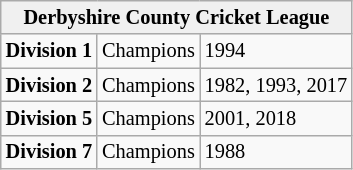<table class="wikitable" style="font-size:85%">
<tr>
<td colspan=3; bgcolor="#f0f0f0"; style="text-align: center; font-weight: bold;">Derbyshire County Cricket League</td>
</tr>
<tr>
<td style="text-align: right; font-weight: bold;">Division 1</td>
<td style="text-align: center;">Champions</td>
<td style="text-align: left;">1994</td>
</tr>
<tr>
<td style="text-align: right; font-weight: bold;">Division 2</td>
<td style="text-align: center;">Champions</td>
<td style="text-align: left;">1982, 1993, 2017</td>
</tr>
<tr>
<td style="text-align: right; font-weight: bold;">Division 5</td>
<td style="text-align: center;">Champions</td>
<td style="text-align: left;">2001, 2018</td>
</tr>
<tr>
<td style="text-align: right; font-weight: bold;">Division 7</td>
<td style="text-align: center;">Champions</td>
<td style="text-align: left;">1988</td>
</tr>
</table>
